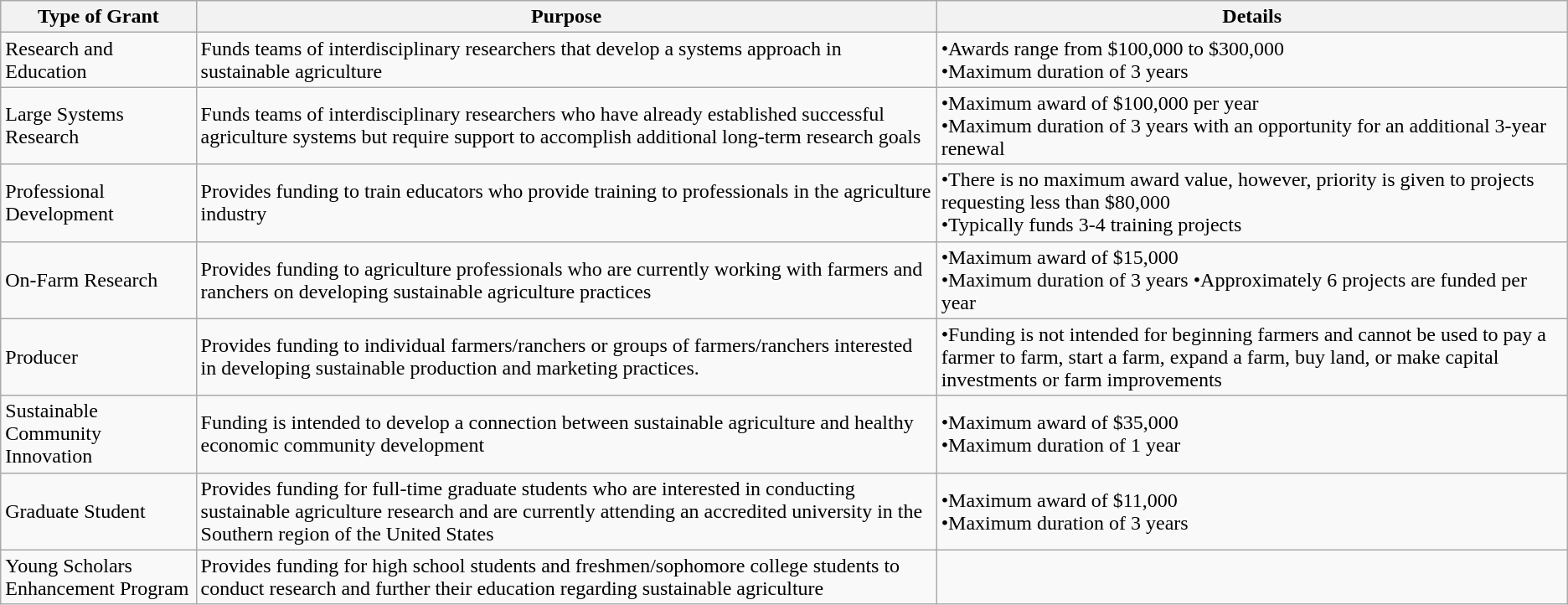<table class="wikitable">
<tr>
<th>Type of Grant</th>
<th>Purpose</th>
<th>Details</th>
</tr>
<tr>
<td>Research and Education</td>
<td>Funds teams of interdisciplinary researchers that develop a systems approach in sustainable agriculture</td>
<td>•Awards range from $100,000 to $300,000<br>•Maximum duration of 3 years</td>
</tr>
<tr>
<td>Large Systems Research</td>
<td>Funds teams of interdisciplinary researchers who have already established successful agriculture systems but require support to accomplish additional long-term research goals</td>
<td>•Maximum award of $100,000 per year<br>•Maximum duration of 3 years with an opportunity for an additional 3-year renewal</td>
</tr>
<tr>
<td>Professional Development</td>
<td>Provides funding to train educators who provide training to professionals in the agriculture industry</td>
<td>•There is no maximum award value, however, priority is given to projects requesting less than $80,000<br>•Typically funds 3-4 training projects</td>
</tr>
<tr>
<td>On-Farm Research</td>
<td>Provides funding to agriculture professionals who are currently working with farmers and ranchers on developing sustainable agriculture practices</td>
<td>•Maximum award of $15,000<br>•Maximum duration of 3 years
•Approximately 6 projects are funded per year</td>
</tr>
<tr>
<td>Producer</td>
<td>Provides funding to individual farmers/ranchers or groups of farmers/ranchers interested in developing sustainable production and marketing practices.</td>
<td>•Funding is not intended for beginning farmers and cannot be used to pay a farmer to farm, start a farm, expand a farm, buy land, or make capital investments or farm improvements</td>
</tr>
<tr>
<td>Sustainable Community Innovation</td>
<td>Funding is intended to develop a connection between sustainable agriculture and healthy economic community development</td>
<td>•Maximum award of $35,000<br>•Maximum duration of 1 year</td>
</tr>
<tr>
<td>Graduate Student</td>
<td>Provides funding for full-time graduate students who are interested in conducting sustainable agriculture research and are currently attending an accredited university in the Southern region of the United States</td>
<td>•Maximum award of $11,000<br>•Maximum duration of 3 years</td>
</tr>
<tr>
<td>Young Scholars Enhancement Program</td>
<td>Provides funding for high school students and freshmen/sophomore college students to conduct research and further their education regarding sustainable agriculture</td>
<td></td>
</tr>
</table>
